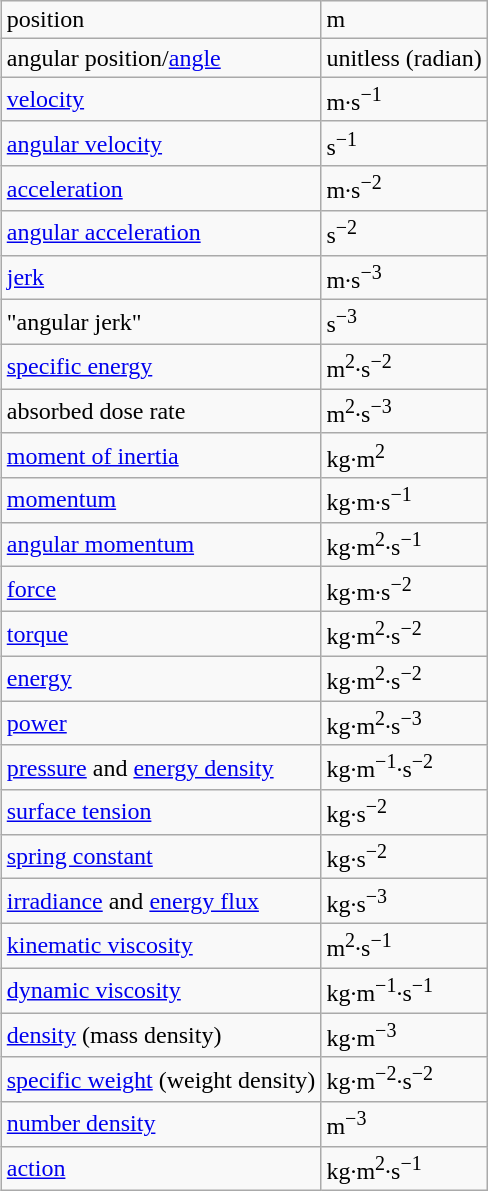<table class="wikitable" style="float:right; margin:0 0 1em 1em;">
<tr>
<td>position</td>
<td>m</td>
</tr>
<tr>
<td>angular position/<a href='#'>angle</a></td>
<td>unitless (radian)</td>
</tr>
<tr>
<td><a href='#'>velocity</a></td>
<td>m·s<sup>−1</sup></td>
</tr>
<tr>
<td><a href='#'>angular velocity</a></td>
<td>s<sup>−1</sup></td>
</tr>
<tr>
<td><a href='#'>acceleration</a></td>
<td>m·s<sup>−2</sup></td>
</tr>
<tr>
<td><a href='#'>angular acceleration</a></td>
<td>s<sup>−2</sup></td>
</tr>
<tr>
<td><a href='#'>jerk</a></td>
<td>m·s<sup>−3</sup></td>
</tr>
<tr>
<td>"angular jerk"</td>
<td>s<sup>−3</sup></td>
</tr>
<tr>
<td><a href='#'>specific energy</a></td>
<td>m<sup>2</sup>·s<sup>−2</sup></td>
</tr>
<tr>
<td>absorbed dose rate</td>
<td>m<sup>2</sup>·s<sup>−3</sup></td>
</tr>
<tr>
<td><a href='#'>moment of inertia</a></td>
<td>kg·m<sup>2</sup></td>
</tr>
<tr>
<td><a href='#'>momentum</a></td>
<td>kg·m·s<sup>−1</sup></td>
</tr>
<tr>
<td><a href='#'>angular momentum</a></td>
<td>kg·m<sup>2</sup>·s<sup>−1</sup></td>
</tr>
<tr>
<td><a href='#'>force</a></td>
<td>kg·m·s<sup>−2</sup></td>
</tr>
<tr>
<td><a href='#'>torque</a></td>
<td>kg·m<sup>2</sup>·s<sup>−2</sup></td>
</tr>
<tr>
<td><a href='#'>energy</a></td>
<td>kg·m<sup>2</sup>·s<sup>−2</sup></td>
</tr>
<tr>
<td><a href='#'>power</a></td>
<td>kg·m<sup>2</sup>·s<sup>−3</sup></td>
</tr>
<tr>
<td><a href='#'>pressure</a> and <a href='#'>energy density</a></td>
<td>kg·m<sup>−1</sup>·s<sup>−2</sup></td>
</tr>
<tr>
<td><a href='#'>surface tension</a></td>
<td>kg·s<sup>−2</sup></td>
</tr>
<tr>
<td><a href='#'>spring constant</a></td>
<td>kg·s<sup>−2</sup></td>
</tr>
<tr>
<td><a href='#'>irradiance</a> and <a href='#'>energy flux</a></td>
<td>kg·s<sup>−3</sup></td>
</tr>
<tr>
<td><a href='#'>kinematic viscosity</a></td>
<td>m<sup>2</sup>·s<sup>−1</sup></td>
</tr>
<tr>
<td><a href='#'>dynamic viscosity</a></td>
<td>kg·m<sup>−1</sup>·s<sup>−1</sup></td>
</tr>
<tr>
<td><a href='#'>density</a> (mass density)</td>
<td>kg·m<sup>−3</sup></td>
</tr>
<tr>
<td><a href='#'>specific weight</a> (weight density)</td>
<td>kg·m<sup>−2</sup>·s<sup>−2</sup></td>
</tr>
<tr>
<td><a href='#'>number density</a></td>
<td>m<sup>−3</sup></td>
</tr>
<tr>
<td><a href='#'>action</a></td>
<td>kg·m<sup>2</sup>·s<sup>−1</sup></td>
</tr>
</table>
